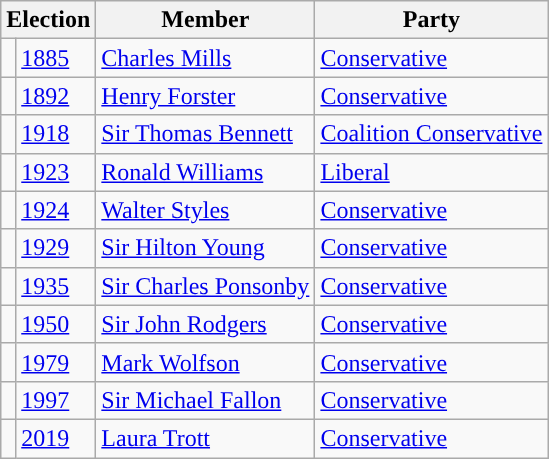<table class="wikitable">
<tr>
<th colspan="2">Election</th>
<th>Member</th>
<th>Party</th>
</tr>
<tr>
<td style="color:inherit;background-color: "></td>
<td><a href='#'>1885</a></td>
<td><a href='#'>Charles Mills</a></td>
<td><a href='#'>Conservative</a></td>
</tr>
<tr>
<td style="color:inherit;background-color: "></td>
<td><a href='#'>1892</a></td>
<td><a href='#'>Henry Forster</a></td>
<td><a href='#'>Conservative</a></td>
</tr>
<tr>
<td style="color:inherit;background-color: "></td>
<td><a href='#'>1918</a></td>
<td><a href='#'>Sir Thomas Bennett</a></td>
<td><a href='#'>Coalition Conservative</a></td>
</tr>
<tr>
<td style="color:inherit;background-color: "></td>
<td><a href='#'>1923</a></td>
<td><a href='#'>Ronald Williams</a></td>
<td><a href='#'>Liberal</a></td>
</tr>
<tr>
<td style="color:inherit;background-color: "></td>
<td><a href='#'>1924</a></td>
<td><a href='#'>Walter Styles</a></td>
<td><a href='#'>Conservative</a></td>
</tr>
<tr>
<td style="color:inherit;background-color: "></td>
<td><a href='#'>1929</a></td>
<td><a href='#'>Sir Hilton Young</a></td>
<td><a href='#'>Conservative</a></td>
</tr>
<tr>
<td style="color:inherit;background-color: "></td>
<td><a href='#'>1935</a></td>
<td><a href='#'>Sir Charles Ponsonby</a></td>
<td><a href='#'>Conservative</a></td>
</tr>
<tr>
<td style="color:inherit;background-color: "></td>
<td><a href='#'>1950</a></td>
<td><a href='#'>Sir John Rodgers</a></td>
<td><a href='#'>Conservative</a></td>
</tr>
<tr>
<td style="color:inherit;background-color: "></td>
<td><a href='#'>1979</a></td>
<td><a href='#'>Mark Wolfson</a></td>
<td><a href='#'>Conservative</a></td>
</tr>
<tr>
<td style="color:inherit;background-color: "></td>
<td><a href='#'>1997</a></td>
<td><a href='#'>Sir Michael Fallon</a></td>
<td><a href='#'>Conservative</a></td>
</tr>
<tr>
<td style="color:inherit;background-color: "></td>
<td><a href='#'>2019</a></td>
<td><a href='#'>Laura Trott</a></td>
<td><a href='#'>Conservative</a></td>
</tr>
</table>
